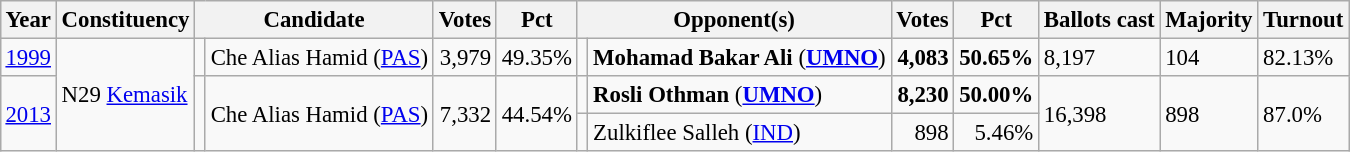<table class="wikitable" style="margin:0.5em ; font-size:95%">
<tr>
<th>Year</th>
<th>Constituency</th>
<th colspan=2>Candidate</th>
<th>Votes</th>
<th>Pct</th>
<th colspan=2>Opponent(s)</th>
<th>Votes</th>
<th>Pct</th>
<th>Ballots cast</th>
<th>Majority</th>
<th>Turnout</th>
</tr>
<tr>
<td><a href='#'>1999</a></td>
<td rowspan=3>N29 <a href='#'>Kemasik</a></td>
<td></td>
<td>Che Alias Hamid (<a href='#'>PAS</a>)</td>
<td align="right">3,979</td>
<td>49.35%</td>
<td></td>
<td><strong>Mohamad Bakar Ali</strong> (<a href='#'><strong>UMNO</strong></a>)</td>
<td align="right"><strong>4,083</strong></td>
<td><strong>50.65%</strong></td>
<td>8,197</td>
<td>104</td>
<td>82.13%</td>
</tr>
<tr>
<td rowspan=2><a href='#'>2013</a></td>
<td rowspan=2 ></td>
<td rowspan=2>Che Alias Hamid (<a href='#'>PAS</a>)</td>
<td rowspan=2 align="right">7,332</td>
<td rowspan=2>44.54%</td>
<td></td>
<td><strong>Rosli Othman</strong> (<a href='#'><strong>UMNO</strong></a>)</td>
<td align="right"><strong>8,230</strong></td>
<td><strong>50.00%</strong></td>
<td rowspan=2>16,398</td>
<td rowspan=2>898</td>
<td rowspan=2>87.0%</td>
</tr>
<tr>
<td></td>
<td>Zulkiflee Salleh (<a href='#'>IND</a>)</td>
<td align="right">898</td>
<td align=right>5.46%</td>
</tr>
</table>
